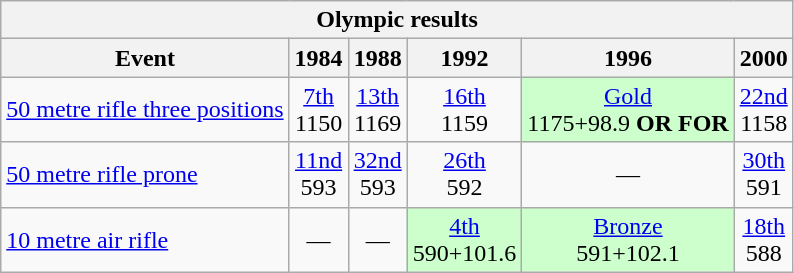<table class="wikitable" style="text-align: center">
<tr>
<th colspan=6>Olympic results</th>
</tr>
<tr>
<th>Event</th>
<th>1984</th>
<th>1988</th>
<th>1992</th>
<th>1996</th>
<th>2000</th>
</tr>
<tr>
<td align=left><a href='#'>50 metre rifle three positions</a></td>
<td><a href='#'>7th</a><br>1150</td>
<td><a href='#'>13th</a><br>1169</td>
<td><a href='#'>16th</a><br>1159</td>
<td style="background: #ccffcc"> <a href='#'>Gold</a><br>1175+98.9 <strong>OR FOR</strong></td>
<td><a href='#'>22nd</a><br>1158</td>
</tr>
<tr>
<td align=left><a href='#'>50 metre rifle prone</a></td>
<td><a href='#'>11nd</a><br>593</td>
<td><a href='#'>32nd</a><br>593</td>
<td><a href='#'>26th</a><br>592</td>
<td>—</td>
<td><a href='#'>30th</a><br>591</td>
</tr>
<tr>
<td align=left><a href='#'>10 metre air rifle</a></td>
<td>—</td>
<td>—</td>
<td style="background: #ccffcc"><a href='#'>4th</a><br>590+101.6</td>
<td style="background: #ccffcc"> <a href='#'>Bronze</a><br>591+102.1</td>
<td><a href='#'>18th</a><br>588</td>
</tr>
</table>
